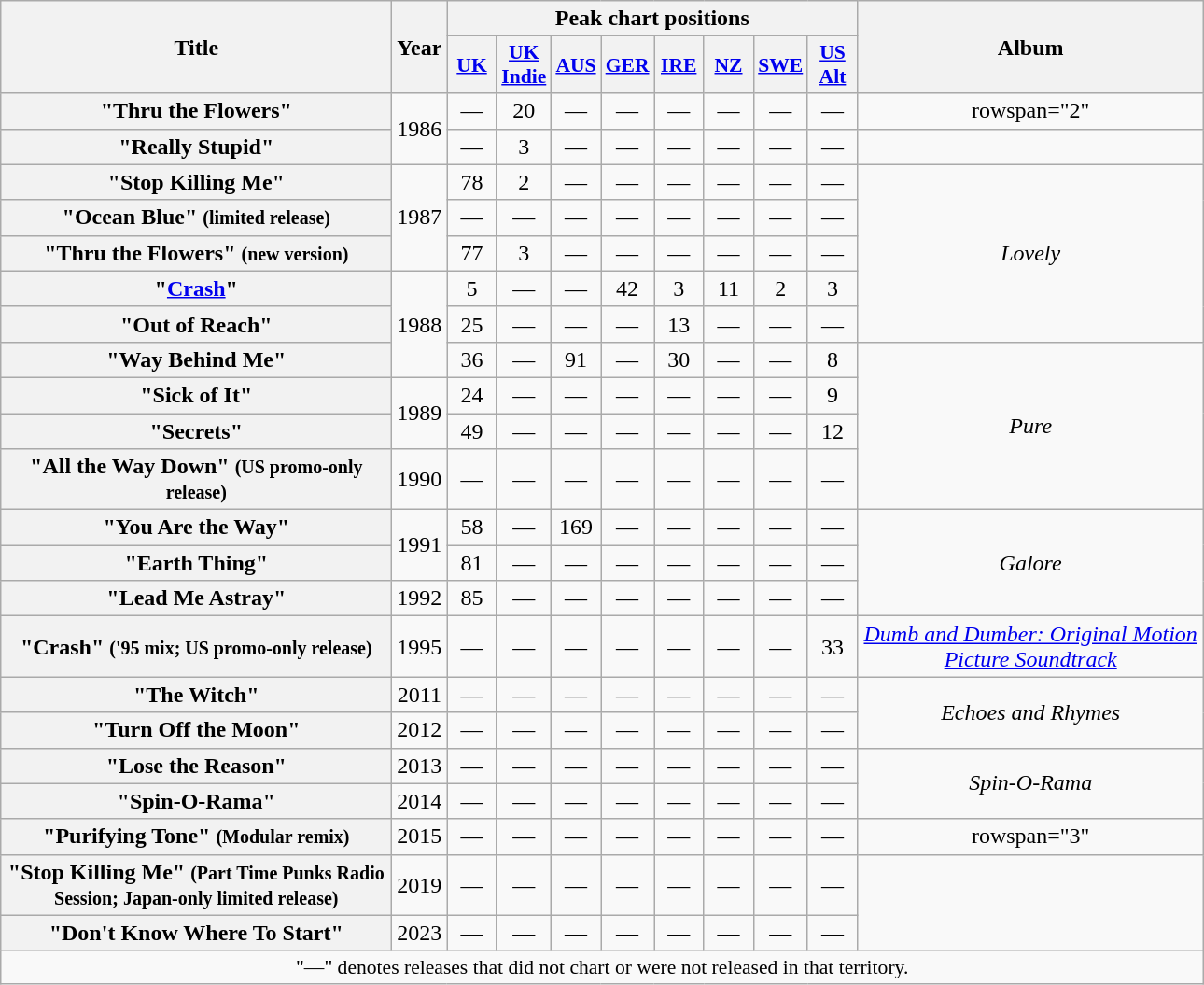<table class="wikitable plainrowheaders" style="text-align:center;">
<tr>
<th rowspan="2" scope="col" style="width:17em;">Title</th>
<th rowspan="2" scope="col" style="width:2em;">Year</th>
<th colspan="8">Peak chart positions</th>
<th rowspan="2" style="width:15em;">Album</th>
</tr>
<tr>
<th scope="col" style="width:2em;font-size:90%;"><a href='#'>UK</a><br></th>
<th scope="col" style="width:2em;font-size:90%;"><a href='#'>UK Indie</a><br></th>
<th scope="col" style="width:2em;font-size:90%;"><a href='#'>AUS</a><br></th>
<th scope="col" style="width:2em;font-size:90%;"><a href='#'>GER</a><br></th>
<th scope="col" style="width:2em;font-size:90%;"><a href='#'>IRE</a><br></th>
<th scope="col" style="width:2em;font-size:90%;"><a href='#'>NZ</a><br></th>
<th scope="col" style="width:2em;font-size:90%;"><a href='#'>SWE</a><br></th>
<th scope="col" style="width:2em;font-size:90%;"><a href='#'>US Alt</a><br></th>
</tr>
<tr>
<th scope="row">"Thru the Flowers"</th>
<td rowspan="2">1986</td>
<td>—</td>
<td>20</td>
<td>—</td>
<td>—</td>
<td>—</td>
<td>—</td>
<td>—</td>
<td>—</td>
<td>rowspan="2" </td>
</tr>
<tr>
<th scope="row">"Really Stupid"</th>
<td>—</td>
<td>3</td>
<td>—</td>
<td>—</td>
<td>—</td>
<td>—</td>
<td>—</td>
<td>—</td>
</tr>
<tr>
<th scope="row">"Stop Killing Me"</th>
<td rowspan="3">1987</td>
<td>78</td>
<td>2</td>
<td>—</td>
<td>—</td>
<td>—</td>
<td>—</td>
<td>—</td>
<td>—</td>
<td rowspan="5"><em>Lovely</em></td>
</tr>
<tr>
<th scope="row">"Ocean Blue" <small>(limited release)</small></th>
<td>—</td>
<td>—</td>
<td>—</td>
<td>—</td>
<td>—</td>
<td>—</td>
<td>—</td>
<td>—</td>
</tr>
<tr>
<th scope="row">"Thru the Flowers" <small>(new version)</small></th>
<td>77</td>
<td>3</td>
<td>—</td>
<td>—</td>
<td>—</td>
<td>—</td>
<td>—</td>
<td>—</td>
</tr>
<tr>
<th scope="row">"<a href='#'>Crash</a>"</th>
<td rowspan="3">1988</td>
<td>5</td>
<td>—</td>
<td>—</td>
<td>42</td>
<td>3</td>
<td>11</td>
<td>2</td>
<td>3</td>
</tr>
<tr>
<th scope="row">"Out of Reach"</th>
<td>25</td>
<td>—</td>
<td>—</td>
<td>—</td>
<td>13</td>
<td>—</td>
<td>—</td>
<td>—</td>
</tr>
<tr>
<th scope="row">"Way Behind Me"</th>
<td>36</td>
<td>—</td>
<td>91</td>
<td>—</td>
<td>30</td>
<td>—</td>
<td>—</td>
<td>8</td>
<td rowspan="4"><em>Pure</em></td>
</tr>
<tr>
<th scope="row">"Sick of It"</th>
<td rowspan="2">1989</td>
<td>24</td>
<td>—</td>
<td>—</td>
<td>—</td>
<td>—</td>
<td>—</td>
<td>—</td>
<td>9</td>
</tr>
<tr>
<th scope="row">"Secrets"</th>
<td>49</td>
<td>—</td>
<td>—</td>
<td>—</td>
<td>—</td>
<td>—</td>
<td>—</td>
<td>12</td>
</tr>
<tr>
<th scope="row">"All the Way Down" <small>(US promo-only release)</small></th>
<td>1990</td>
<td>—</td>
<td>—</td>
<td>—</td>
<td>—</td>
<td>—</td>
<td>—</td>
<td>—</td>
<td>—</td>
</tr>
<tr>
<th scope="row">"You Are the Way"</th>
<td rowspan="2">1991</td>
<td>58</td>
<td>—</td>
<td>169</td>
<td>—</td>
<td>—</td>
<td>—</td>
<td>—</td>
<td>—</td>
<td rowspan="3"><em>Galore</em></td>
</tr>
<tr>
<th scope="row">"Earth Thing" </th>
<td>81</td>
<td>—</td>
<td>—</td>
<td>—</td>
<td>—</td>
<td>—</td>
<td>—</td>
<td>—</td>
</tr>
<tr>
<th scope="row">"Lead Me Astray"</th>
<td>1992</td>
<td>85</td>
<td>—</td>
<td>—</td>
<td>—</td>
<td>—</td>
<td>—</td>
<td>—</td>
<td>—</td>
</tr>
<tr>
<th scope="row">"Crash" <small>('95 mix; US promo-only release)</small></th>
<td>1995</td>
<td>—</td>
<td>—</td>
<td>—</td>
<td>—</td>
<td>—</td>
<td>—</td>
<td>—</td>
<td>33</td>
<td><em><a href='#'>Dumb and Dumber: Original Motion Picture Soundtrack</a></em></td>
</tr>
<tr>
<th scope="row">"The Witch"</th>
<td>2011</td>
<td>—</td>
<td>—</td>
<td>—</td>
<td>—</td>
<td>—</td>
<td>—</td>
<td>—</td>
<td>—</td>
<td rowspan="2"><em>Echoes and Rhymes</em></td>
</tr>
<tr>
<th scope="row">"Turn Off the Moon"</th>
<td>2012</td>
<td>—</td>
<td>—</td>
<td>—</td>
<td>—</td>
<td>—</td>
<td>—</td>
<td>—</td>
<td>—</td>
</tr>
<tr>
<th scope="row">"Lose the Reason"</th>
<td>2013</td>
<td>—</td>
<td>—</td>
<td>—</td>
<td>—</td>
<td>—</td>
<td>—</td>
<td>—</td>
<td>—</td>
<td rowspan="2"><em>Spin-O-Rama</em></td>
</tr>
<tr>
<th scope="row">"Spin-O-Rama"</th>
<td>2014</td>
<td>—</td>
<td>—</td>
<td>—</td>
<td>—</td>
<td>—</td>
<td>—</td>
<td>—</td>
<td>—</td>
</tr>
<tr>
<th scope="row">"Purifying Tone" <small>(Modular remix)</small> </th>
<td>2015</td>
<td>—</td>
<td>—</td>
<td>—</td>
<td>—</td>
<td>—</td>
<td>—</td>
<td>—</td>
<td>—</td>
<td>rowspan="3" </td>
</tr>
<tr>
<th scope="row">"Stop Killing Me" <small>(Part Time Punks Radio Session; Japan-only limited release)</small> </th>
<td>2019</td>
<td>—</td>
<td>—</td>
<td>—</td>
<td>—</td>
<td>—</td>
<td>—</td>
<td>—</td>
<td>—</td>
</tr>
<tr>
<th scope="row">"Don't Know Where To Start"</th>
<td>2023</td>
<td>—</td>
<td>—</td>
<td>—</td>
<td>—</td>
<td>—</td>
<td>—</td>
<td>—</td>
<td>—</td>
</tr>
<tr>
<td colspan="11" style="font-size:90%">"—" denotes releases that did not chart or were not released in that territory.</td>
</tr>
</table>
